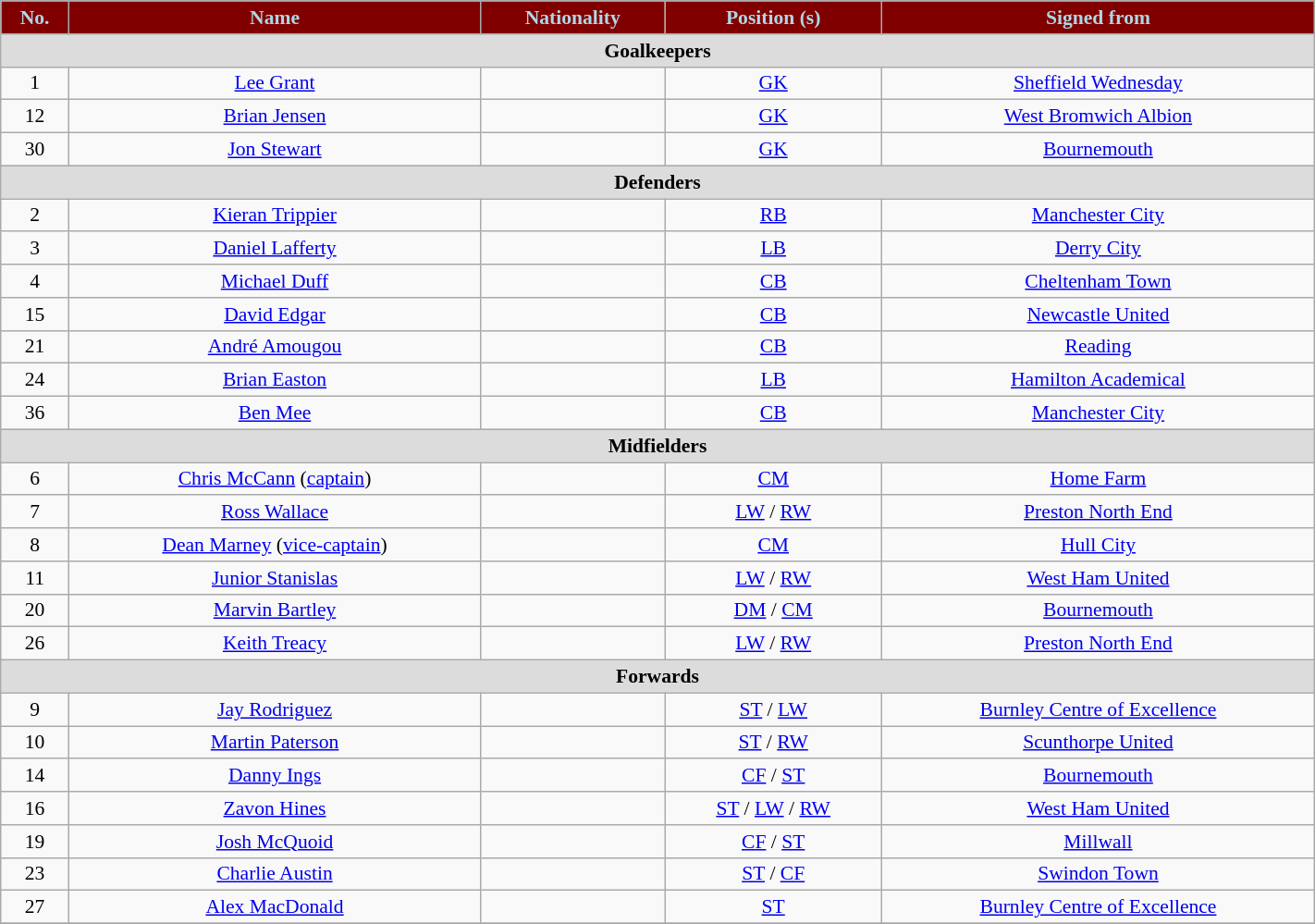<table class="wikitable" style="text-align: center; font-size:90%" width=75%>
<tr>
<th style="background: #800000; color:lightblue" align=right>No.</th>
<th style="background: #800000; color:lightblue" align=right>Name</th>
<th style="background: #800000; color:lightblue" align=right>Nationality</th>
<th style="background: #800000; color:lightblue" align=right>Position (s)</th>
<th style="background: #800000; color:lightblue" align=right>Signed from</th>
</tr>
<tr>
<th colspan=6 style="background: #DCDCDC" align=right>Goalkeepers</th>
</tr>
<tr>
<td>1</td>
<td><a href='#'>Lee Grant</a></td>
<td></td>
<td><a href='#'>GK</a></td>
<td> <a href='#'>Sheffield Wednesday</a></td>
</tr>
<tr>
<td>12</td>
<td><a href='#'>Brian Jensen</a></td>
<td></td>
<td><a href='#'>GK</a></td>
<td> <a href='#'>West Bromwich Albion</a></td>
</tr>
<tr>
<td>30</td>
<td><a href='#'>Jon Stewart</a></td>
<td></td>
<td><a href='#'>GK</a></td>
<td> <a href='#'>Bournemouth</a></td>
</tr>
<tr>
<th colspan=6 style="background: #DCDCDC" align=right>Defenders</th>
</tr>
<tr>
<td>2</td>
<td><a href='#'>Kieran Trippier</a></td>
<td></td>
<td><a href='#'>RB</a></td>
<td> <a href='#'>Manchester City</a></td>
</tr>
<tr>
<td>3</td>
<td><a href='#'>Daniel Lafferty</a></td>
<td></td>
<td><a href='#'>LB</a></td>
<td> <a href='#'>Derry City</a></td>
</tr>
<tr>
<td>4</td>
<td><a href='#'>Michael Duff</a></td>
<td></td>
<td><a href='#'>CB</a></td>
<td> <a href='#'>Cheltenham Town</a></td>
</tr>
<tr>
<td>15</td>
<td><a href='#'>David Edgar</a></td>
<td></td>
<td><a href='#'>CB</a></td>
<td> <a href='#'>Newcastle United</a></td>
</tr>
<tr>
<td>21</td>
<td><a href='#'>André Amougou</a></td>
<td></td>
<td><a href='#'>CB</a></td>
<td> <a href='#'>Reading</a></td>
</tr>
<tr>
<td>24</td>
<td><a href='#'>Brian Easton</a></td>
<td></td>
<td><a href='#'>LB</a></td>
<td> <a href='#'>Hamilton Academical</a></td>
</tr>
<tr>
<td>36</td>
<td><a href='#'>Ben Mee</a></td>
<td></td>
<td><a href='#'>CB</a></td>
<td> <a href='#'>Manchester City</a></td>
</tr>
<tr>
<th colspan=6 style="background: #DCDCDC" align=right>Midfielders</th>
</tr>
<tr>
<td>6</td>
<td><a href='#'>Chris McCann</a> (<a href='#'>captain</a>)</td>
<td></td>
<td><a href='#'>CM</a></td>
<td> <a href='#'>Home Farm</a></td>
</tr>
<tr>
<td>7</td>
<td><a href='#'>Ross Wallace</a></td>
<td></td>
<td><a href='#'>LW</a> / <a href='#'>RW</a></td>
<td> <a href='#'>Preston North End</a></td>
</tr>
<tr>
<td>8</td>
<td><a href='#'>Dean Marney</a> (<a href='#'>vice-captain</a>)</td>
<td></td>
<td><a href='#'>CM</a></td>
<td> <a href='#'>Hull City</a></td>
</tr>
<tr>
<td>11</td>
<td><a href='#'>Junior Stanislas</a></td>
<td></td>
<td><a href='#'>LW</a> / <a href='#'>RW</a></td>
<td> <a href='#'>West Ham United</a></td>
</tr>
<tr>
<td>20</td>
<td><a href='#'>Marvin Bartley</a></td>
<td></td>
<td><a href='#'>DM</a> / <a href='#'>CM</a></td>
<td> <a href='#'>Bournemouth</a></td>
</tr>
<tr>
<td>26</td>
<td><a href='#'>Keith Treacy</a></td>
<td></td>
<td><a href='#'>LW</a> / <a href='#'>RW</a></td>
<td> <a href='#'>Preston North End</a></td>
</tr>
<tr>
<th colspan=11 style="background: #DCDCDC" align=right>Forwards</th>
</tr>
<tr>
<td>9</td>
<td><a href='#'>Jay Rodriguez</a></td>
<td></td>
<td><a href='#'>ST</a> / <a href='#'>LW</a></td>
<td> <a href='#'>Burnley Centre of Excellence</a></td>
</tr>
<tr>
<td>10</td>
<td><a href='#'>Martin Paterson</a></td>
<td></td>
<td><a href='#'>ST</a> / <a href='#'>RW</a></td>
<td> <a href='#'>Scunthorpe United</a></td>
</tr>
<tr>
<td>14</td>
<td><a href='#'>Danny Ings</a></td>
<td></td>
<td><a href='#'>CF</a> / <a href='#'>ST</a></td>
<td> <a href='#'>Bournemouth</a></td>
</tr>
<tr>
<td>16</td>
<td><a href='#'>Zavon Hines</a></td>
<td></td>
<td><a href='#'>ST</a> / <a href='#'>LW</a> / <a href='#'>RW</a></td>
<td> <a href='#'>West Ham United</a></td>
</tr>
<tr>
<td>19</td>
<td><a href='#'>Josh McQuoid</a></td>
<td></td>
<td><a href='#'>CF</a> / <a href='#'>ST</a></td>
<td> <a href='#'>Millwall</a></td>
</tr>
<tr>
<td>23</td>
<td><a href='#'>Charlie Austin</a></td>
<td></td>
<td><a href='#'>ST</a> / <a href='#'>CF</a></td>
<td> <a href='#'>Swindon Town</a></td>
</tr>
<tr>
<td>27</td>
<td><a href='#'>Alex MacDonald</a></td>
<td></td>
<td><a href='#'>ST</a></td>
<td> <a href='#'>Burnley Centre of Excellence</a></td>
</tr>
<tr>
</tr>
</table>
